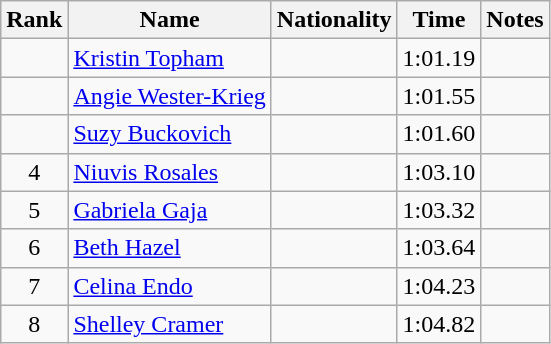<table class="wikitable sortable" style="text-align:center">
<tr>
<th>Rank</th>
<th>Name</th>
<th>Nationality</th>
<th>Time</th>
<th>Notes</th>
</tr>
<tr>
<td></td>
<td align=left><a href='#'>Kristin Topham</a></td>
<td align=left></td>
<td>1:01.19</td>
<td></td>
</tr>
<tr>
<td></td>
<td align=left><a href='#'>Angie Wester-Krieg</a></td>
<td align=left></td>
<td>1:01.55</td>
<td></td>
</tr>
<tr>
<td></td>
<td align=left><a href='#'>Suzy Buckovich</a></td>
<td align=left></td>
<td>1:01.60</td>
<td></td>
</tr>
<tr>
<td>4</td>
<td align=left><a href='#'>Niuvis Rosales</a></td>
<td align=left></td>
<td>1:03.10</td>
<td></td>
</tr>
<tr>
<td>5</td>
<td align=left><a href='#'>Gabriela Gaja</a></td>
<td align=left></td>
<td>1:03.32</td>
<td></td>
</tr>
<tr>
<td>6</td>
<td align=left><a href='#'>Beth Hazel</a></td>
<td align=left></td>
<td>1:03.64</td>
<td></td>
</tr>
<tr>
<td>7</td>
<td align=left><a href='#'>Celina Endo</a></td>
<td align=left></td>
<td>1:04.23</td>
<td></td>
</tr>
<tr>
<td>8</td>
<td align=left><a href='#'>Shelley Cramer</a></td>
<td align=left></td>
<td>1:04.82</td>
<td></td>
</tr>
</table>
